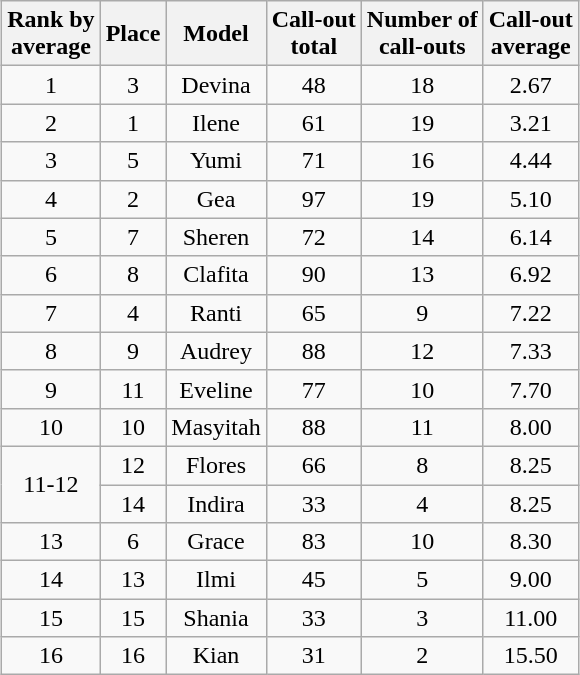<table class="wikitable sortable" style="margin:auto; text-align:center; white-space:nowrap">
<tr>
<th>Rank by<br>average</th>
<th>Place</th>
<th>Model</th>
<th>Call-out<br>total</th>
<th>Number of<br>call-outs</th>
<th>Call-out<br>average</th>
</tr>
<tr>
<td>1</td>
<td>3</td>
<td>Devina</td>
<td>48</td>
<td>18</td>
<td>2.67</td>
</tr>
<tr>
<td>2</td>
<td>1</td>
<td>Ilene</td>
<td>61</td>
<td>19</td>
<td>3.21</td>
</tr>
<tr>
<td>3</td>
<td>5</td>
<td>Yumi</td>
<td>71</td>
<td>16</td>
<td>4.44</td>
</tr>
<tr>
<td>4</td>
<td>2</td>
<td>Gea</td>
<td>97</td>
<td>19</td>
<td>5.10</td>
</tr>
<tr>
<td>5</td>
<td>7</td>
<td>Sheren</td>
<td>72</td>
<td>14</td>
<td>6.14</td>
</tr>
<tr>
<td>6</td>
<td>8</td>
<td>Clafita</td>
<td>90</td>
<td>13</td>
<td>6.92</td>
</tr>
<tr>
<td>7</td>
<td>4</td>
<td>Ranti</td>
<td>65</td>
<td>9</td>
<td>7.22</td>
</tr>
<tr>
<td>8</td>
<td>9</td>
<td>Audrey</td>
<td>88</td>
<td>12</td>
<td>7.33</td>
</tr>
<tr>
<td>9</td>
<td>11</td>
<td>Eveline</td>
<td>77</td>
<td>10</td>
<td>7.70</td>
</tr>
<tr>
<td>10</td>
<td>10</td>
<td>Masyitah</td>
<td>88</td>
<td>11</td>
<td>8.00</td>
</tr>
<tr>
<td rowspan="2">11-12</td>
<td>12</td>
<td>Flores</td>
<td>66</td>
<td>8</td>
<td>8.25</td>
</tr>
<tr>
<td>14</td>
<td>Indira</td>
<td>33</td>
<td>4</td>
<td>8.25</td>
</tr>
<tr>
<td>13</td>
<td>6</td>
<td>Grace</td>
<td>83</td>
<td>10</td>
<td>8.30</td>
</tr>
<tr>
<td>14</td>
<td>13</td>
<td>Ilmi</td>
<td>45</td>
<td>5</td>
<td>9.00</td>
</tr>
<tr>
<td>15</td>
<td>15</td>
<td>Shania</td>
<td>33</td>
<td>3</td>
<td>11.00</td>
</tr>
<tr>
<td>16</td>
<td>16</td>
<td>Kian</td>
<td>31</td>
<td>2</td>
<td>15.50</td>
</tr>
</table>
